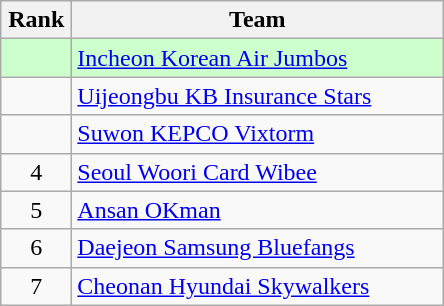<table class="wikitable" style="text-align: center;">
<tr>
<th width=40>Rank</th>
<th width=240>Team</th>
</tr>
<tr bgcolor=#ccffcc>
<td></td>
<td align=left><a href='#'>Incheon Korean Air Jumbos</a></td>
</tr>
<tr>
<td></td>
<td align=left><a href='#'>Uijeongbu KB Insurance Stars</a></td>
</tr>
<tr>
<td></td>
<td align=left><a href='#'>Suwon KEPCO Vixtorm</a></td>
</tr>
<tr>
<td>4</td>
<td align=left><a href='#'>Seoul Woori Card Wibee</a></td>
</tr>
<tr>
<td>5</td>
<td align=left><a href='#'>Ansan OKman</a></td>
</tr>
<tr>
<td>6</td>
<td align=left><a href='#'>Daejeon Samsung Bluefangs</a></td>
</tr>
<tr>
<td>7</td>
<td align=left><a href='#'>Cheonan Hyundai Skywalkers</a></td>
</tr>
</table>
